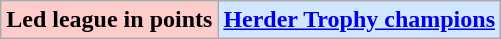<table class="wikitable">
<tr>
<td bgcolor="#FFCCCC"><strong>Led league in points</strong></td>
<td bgcolor="#D0E7FF"><strong><a href='#'>Herder Trophy champions</a></strong></td>
</tr>
</table>
